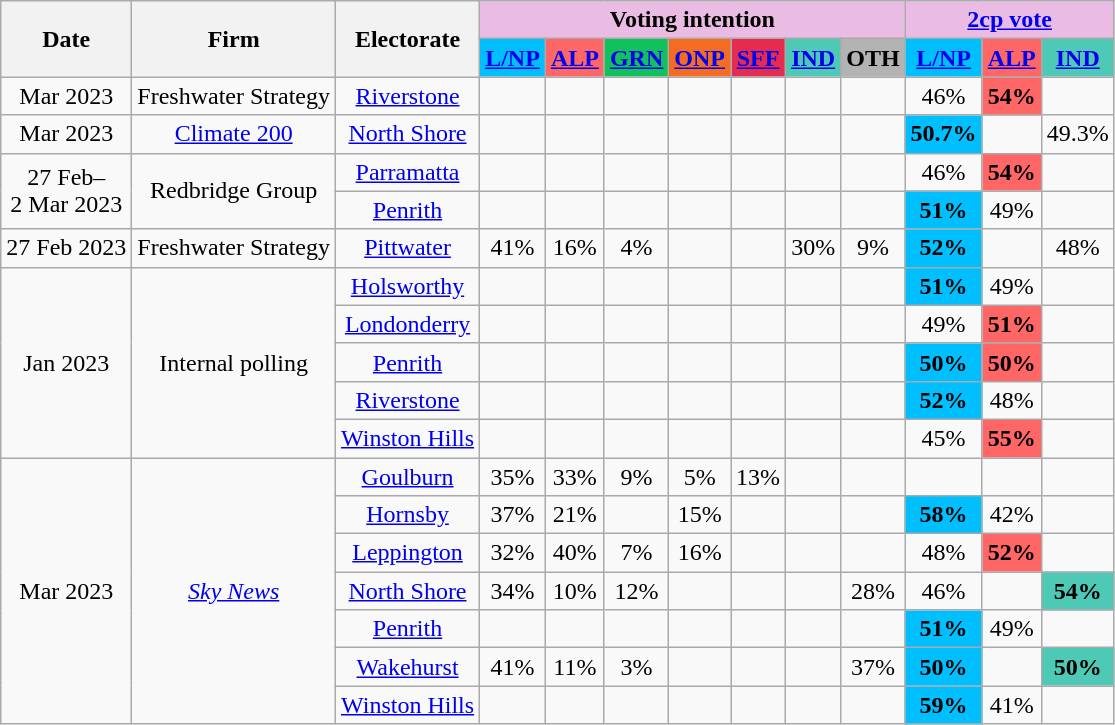<table class="nowrap wikitable sortable tpl-blanktable" style=text-align:center;font-size:100%>
<tr>
<th rowspan=2>Date</th>
<th rowspan=2>Firm</th>
<th rowspan=2>Electorate</th>
<th colspan=7 class=unsortable style=background:#ebbce3>Voting intention</th>
<th colspan=3 class=unsortable style=background:#ebbce3><a href='#'>2cp vote</a></th>
</tr>
<tr>
<th class="unsortable" style="background:#00bfff"><a href='#'>L/NP</a></th>
<th class="unsortable" style="background:#f66"><a href='#'>ALP</a></th>
<th class="unsortable" style="background:#10C25B"><a href='#'>GRN</a></th>
<th class="unsortable" style="background:#f36c21"><a href='#'>ONP</a></th>
<th class="unsortable" style="background:#E52B50"><a href='#'>SFF</a></th>
<th class="unsortable" style="background:#4dc9b5"><a href='#'>IND</a></th>
<th class="unsortable" style="background:#b3b3b3">OTH</th>
<th class="unsortable" style="background:#00bfff"><a href='#'>L/NP</a></th>
<th class="unsortable" style="background:#f66"><a href='#'>ALP</a></th>
<th class="unsortable" style="background:#4dc9b5"><a href='#'>IND</a></th>
</tr>
<tr>
<td>Mar 2023</td>
<td>Freshwater Strategy</td>
<td><a href='#'>Riverstone</a></td>
<td></td>
<td></td>
<td></td>
<td></td>
<td></td>
<td></td>
<td></td>
<td>46%</td>
<th style=background:#f66>54%</th>
<td></td>
</tr>
<tr>
<td>Mar 2023</td>
<td><a href='#'>Climate 200</a></td>
<td><a href='#'>North Shore</a></td>
<td></td>
<td></td>
<td></td>
<td></td>
<td></td>
<td></td>
<td></td>
<th style=background:#00bfff>50.7%</th>
<td></td>
<td>49.3%</td>
</tr>
<tr>
<td rowspan=2>27 Feb–<br>2 Mar 2023</td>
<td rowspan=2>Redbridge Group</td>
<td><a href='#'>Parramatta</a></td>
<td></td>
<td></td>
<td></td>
<td></td>
<td></td>
<td></td>
<td></td>
<td>46%</td>
<th style=background:#f66>54%</th>
<td></td>
</tr>
<tr>
<td><a href='#'>Penrith</a></td>
<td></td>
<td></td>
<td></td>
<td></td>
<td></td>
<td></td>
<td></td>
<th style=background:#00bfff>51%</th>
<td>49%</td>
<td></td>
</tr>
<tr>
<td>27 Feb 2023</td>
<td>Freshwater Strategy</td>
<td><a href='#'>Pittwater</a></td>
<td>41%</td>
<td>16%</td>
<td>4%</td>
<td></td>
<td></td>
<td>30%</td>
<td>9%</td>
<th style=background:#00bfff>52%</th>
<td></td>
<td>48%</td>
</tr>
<tr>
<td rowspan=5>Jan 2023</td>
<td rowspan=5>Internal polling</td>
<td><a href='#'>Holsworthy</a></td>
<td></td>
<td></td>
<td></td>
<td></td>
<td></td>
<td></td>
<td></td>
<th style=background:#00bfff>51%</th>
<td>49%</td>
<td></td>
</tr>
<tr>
<td><a href='#'>Londonderry</a></td>
<td></td>
<td></td>
<td></td>
<td></td>
<td></td>
<td></td>
<td></td>
<td>49%</td>
<th style=background:#f66>51%</th>
<td></td>
</tr>
<tr>
<td><a href='#'>Penrith</a></td>
<td></td>
<td></td>
<td></td>
<td></td>
<td></td>
<td></td>
<td></td>
<th style=background:#00bfff>50%</th>
<th style=background:#f66>50%</th>
<td></td>
</tr>
<tr>
<td><a href='#'>Riverstone</a></td>
<td></td>
<td></td>
<td></td>
<td></td>
<td></td>
<td></td>
<td></td>
<th style=background:#00bfff>52%</th>
<td>48%</td>
<td></td>
</tr>
<tr>
<td><a href='#'>Winston Hills</a></td>
<td></td>
<td></td>
<td></td>
<td></td>
<td></td>
<td></td>
<td></td>
<td>45%</td>
<th style=background:#f66>55%</th>
<td></td>
</tr>
<tr>
<td rowspan="7">Mar 2023</td>
<td rowspan="7"><em><a href='#'>Sky News</a></em></td>
<td><a href='#'>Goulburn</a></td>
<td>35%</td>
<td>33%</td>
<td>9%</td>
<td>5%</td>
<td>13%</td>
<td></td>
<td></td>
<td></td>
<td></td>
<td></td>
</tr>
<tr>
<td><a href='#'>Hornsby</a></td>
<td>37%</td>
<td>21%</td>
<td></td>
<td>15%</td>
<td></td>
<td></td>
<td></td>
<th style=background:#00bfff>58%</th>
<td>42%</td>
<td></td>
</tr>
<tr>
<td><a href='#'>Leppington</a></td>
<td>32%</td>
<td>40%</td>
<td>7%</td>
<td>16%</td>
<td></td>
<td></td>
<td></td>
<td>48%</td>
<th style=background:#f66>52%</th>
<td></td>
</tr>
<tr>
<td><a href='#'>North Shore</a></td>
<td>34%</td>
<td>10%</td>
<td>12%</td>
<td></td>
<td></td>
<td></td>
<td>28%</td>
<td>46%</td>
<td></td>
<th style=background:#4dc9b5>54%</th>
</tr>
<tr>
<td><a href='#'>Penrith</a></td>
<td></td>
<td></td>
<td></td>
<td></td>
<td></td>
<td></td>
<td></td>
<th style=background:#00bfff>51%</th>
<td>49%</td>
<td></td>
</tr>
<tr>
<td><a href='#'>Wakehurst</a></td>
<td>41%</td>
<td>11%</td>
<td>3%</td>
<td></td>
<td></td>
<td></td>
<td>37%</td>
<th style=background:#00bfff>50%</th>
<td></td>
<th style=background:#4dc9b5>50%</th>
</tr>
<tr>
<td><a href='#'>Winston Hills</a></td>
<td></td>
<td></td>
<td></td>
<td></td>
<td></td>
<td></td>
<td></td>
<th style=background:#00bfff>59%</th>
<td>41%</td>
<td></td>
</tr>
</table>
